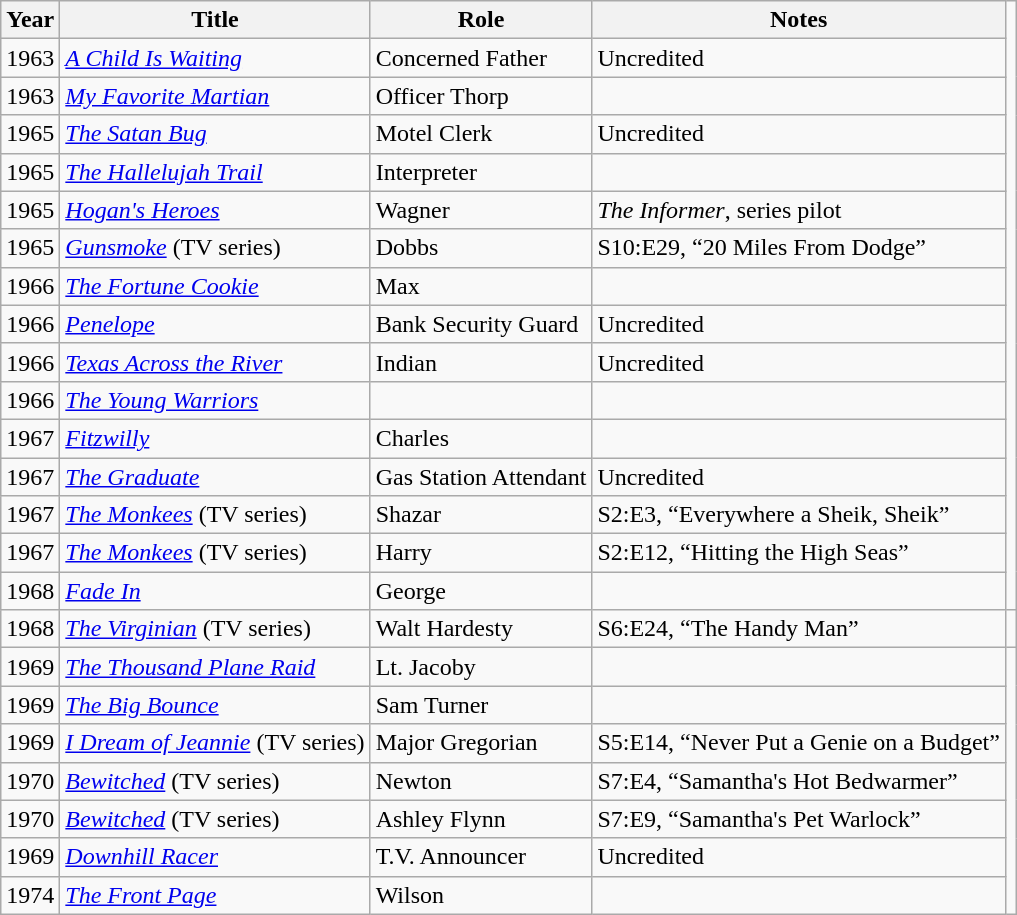<table class="wikitable">
<tr>
<th>Year</th>
<th>Title</th>
<th>Role</th>
<th>Notes</th>
</tr>
<tr>
<td>1963</td>
<td><em><a href='#'>A Child Is Waiting</a></em></td>
<td>Concerned Father</td>
<td>Uncredited</td>
</tr>
<tr>
<td>1963</td>
<td><em><a href='#'>My Favorite Martian</a></em></td>
<td>Officer Thorp</td>
<td></td>
</tr>
<tr>
<td>1965</td>
<td><em><a href='#'>The Satan Bug</a></em></td>
<td>Motel Clerk</td>
<td>Uncredited</td>
</tr>
<tr>
<td>1965</td>
<td><em><a href='#'>The Hallelujah Trail</a></em></td>
<td>Interpreter</td>
<td></td>
</tr>
<tr>
<td>1965</td>
<td><em><a href='#'>Hogan's Heroes</a></em></td>
<td>Wagner</td>
<td><em>The Informer</em>, series pilot</td>
</tr>
<tr>
<td>1965</td>
<td><em><a href='#'>Gunsmoke</a></em> (TV series)</td>
<td>Dobbs</td>
<td>S10:E29, “20 Miles From Dodge”</td>
</tr>
<tr>
<td>1966</td>
<td><em><a href='#'>The Fortune Cookie</a></em></td>
<td>Max</td>
<td></td>
</tr>
<tr>
<td>1966</td>
<td><em><a href='#'>Penelope</a></em></td>
<td>Bank Security Guard</td>
<td>Uncredited</td>
</tr>
<tr>
<td>1966</td>
<td><em><a href='#'>Texas Across the River</a></em></td>
<td>Indian</td>
<td>Uncredited</td>
</tr>
<tr>
<td>1966</td>
<td><em><a href='#'>The Young Warriors</a></em></td>
<td></td>
<td></td>
</tr>
<tr>
<td>1967</td>
<td><em><a href='#'>Fitzwilly</a></em></td>
<td>Charles</td>
<td></td>
</tr>
<tr>
<td>1967</td>
<td><em><a href='#'>The Graduate</a></em></td>
<td>Gas Station Attendant</td>
<td>Uncredited</td>
</tr>
<tr>
<td>1967</td>
<td><em><a href='#'>The Monkees</a></em> (TV series)</td>
<td>Shazar</td>
<td>S2:E3, “Everywhere a Sheik, Sheik”</td>
</tr>
<tr>
<td>1967</td>
<td><em><a href='#'>The Monkees</a></em> (TV series)</td>
<td>Harry</td>
<td>S2:E12, “Hitting the High Seas”</td>
</tr>
<tr>
<td>1968</td>
<td><em><a href='#'>Fade In</a></em></td>
<td>George</td>
<td></td>
</tr>
<tr>
<td>1968</td>
<td><em><a href='#'>The Virginian</a></em> (TV series)</td>
<td>Walt Hardesty</td>
<td>S6:E24, “The Handy Man”</td>
<td></td>
</tr>
<tr>
<td>1969</td>
<td><em><a href='#'>The Thousand Plane Raid</a></em></td>
<td>Lt. Jacoby</td>
<td></td>
</tr>
<tr>
<td>1969</td>
<td><em><a href='#'>The Big Bounce</a></em></td>
<td>Sam Turner</td>
<td></td>
</tr>
<tr>
<td>1969</td>
<td><em><a href='#'>I Dream of Jeannie</a></em> (TV series)</td>
<td>Major Gregorian</td>
<td>S5:E14, “Never Put a Genie on a Budget”</td>
</tr>
<tr>
<td>1970</td>
<td><em><a href='#'>Bewitched</a></em> (TV series)</td>
<td>Newton</td>
<td>S7:E4, “Samantha's Hot Bedwarmer”</td>
</tr>
<tr>
<td>1970</td>
<td><em><a href='#'>Bewitched</a></em> (TV series)</td>
<td>Ashley Flynn</td>
<td>S7:E9, “Samantha's Pet Warlock”</td>
</tr>
<tr>
<td>1969</td>
<td><em><a href='#'>Downhill Racer</a></em></td>
<td>T.V. Announcer</td>
<td>Uncredited</td>
</tr>
<tr>
<td>1974</td>
<td><em><a href='#'>The Front Page</a></em></td>
<td>Wilson</td>
<td></td>
</tr>
</table>
